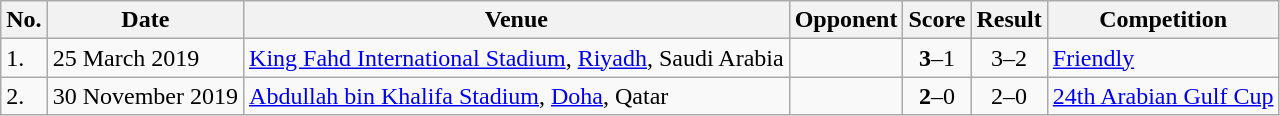<table class="wikitable" style="font-size:100%;">
<tr>
<th>No.</th>
<th>Date</th>
<th>Venue</th>
<th>Opponent</th>
<th>Score</th>
<th>Result</th>
<th>Competition</th>
</tr>
<tr>
<td>1.</td>
<td>25 March 2019</td>
<td><a href='#'>King Fahd International Stadium</a>, <a href='#'>Riyadh</a>, Saudi Arabia</td>
<td></td>
<td align=center><strong>3</strong>–1</td>
<td align=center>3–2</td>
<td><a href='#'>Friendly</a></td>
</tr>
<tr>
<td>2.</td>
<td>30 November 2019</td>
<td><a href='#'>Abdullah bin Khalifa Stadium</a>, <a href='#'>Doha</a>, Qatar</td>
<td></td>
<td align=center><strong>2</strong>–0</td>
<td align=center>2–0</td>
<td><a href='#'>24th Arabian Gulf Cup</a></td>
</tr>
</table>
